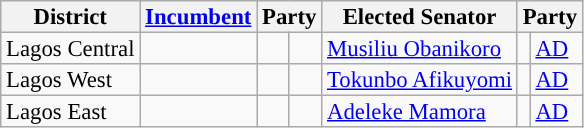<table class="sortable wikitable" style="font-size:95%;line-height:14px;">
<tr>
<th class="unsortable">District</th>
<th class="unsortable"><a href='#'>Incumbent</a></th>
<th colspan="2">Party</th>
<th class="unsortable">Elected Senator</th>
<th colspan="2">Party</th>
</tr>
<tr>
<td>Lagos Central</td>
<td></td>
<td></td>
<td></td>
<td><a href='#'>Musiliu Obanikoro</a></td>
<td style="background:"></td>
<td><a href='#'>AD</a></td>
</tr>
<tr>
<td>Lagos West</td>
<td></td>
<td></td>
<td></td>
<td><a href='#'>Tokunbo Afikuyomi</a></td>
<td style="background:"></td>
<td><a href='#'>AD</a></td>
</tr>
<tr>
<td>Lagos East</td>
<td></td>
<td></td>
<td></td>
<td><a href='#'>Adeleke Mamora</a></td>
<td style="background:"></td>
<td><a href='#'>AD</a></td>
</tr>
</table>
